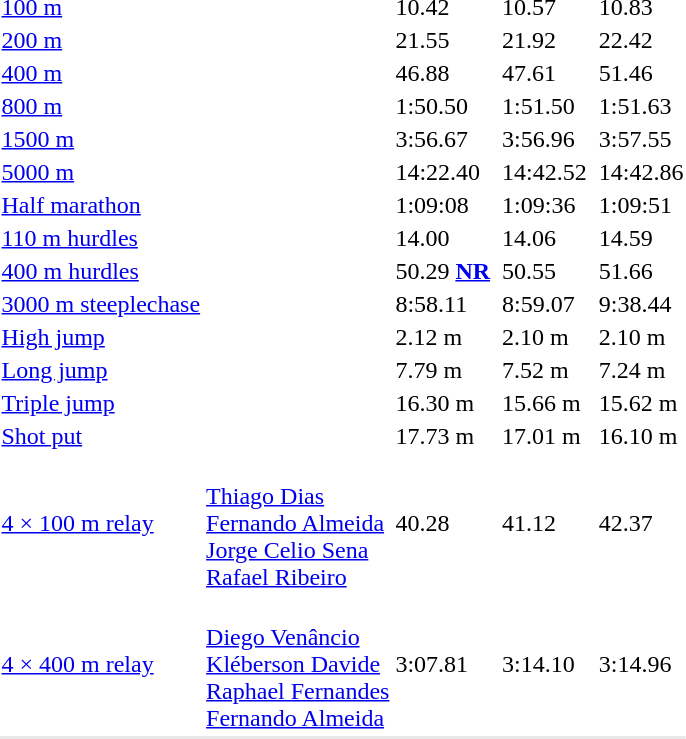<table>
<tr>
<td><a href='#'>100 m</a></td>
<td></td>
<td>10.42</td>
<td></td>
<td>10.57</td>
<td></td>
<td>10.83</td>
</tr>
<tr>
<td><a href='#'>200 m</a></td>
<td></td>
<td>21.55</td>
<td></td>
<td>21.92</td>
<td></td>
<td>22.42</td>
</tr>
<tr>
<td><a href='#'>400 m</a></td>
<td></td>
<td>46.88</td>
<td></td>
<td>47.61</td>
<td></td>
<td>51.46</td>
</tr>
<tr>
<td><a href='#'>800 m</a></td>
<td></td>
<td>1:50.50</td>
<td></td>
<td>1:51.50</td>
<td></td>
<td>1:51.63</td>
</tr>
<tr>
<td><a href='#'>1500 m</a></td>
<td></td>
<td>3:56.67</td>
<td></td>
<td>3:56.96</td>
<td></td>
<td>3:57.55</td>
</tr>
<tr>
<td><a href='#'>5000 m</a></td>
<td></td>
<td>14:22.40</td>
<td></td>
<td>14:42.52</td>
<td></td>
<td>14:42.86</td>
</tr>
<tr>
<td><a href='#'>Half marathon</a></td>
<td></td>
<td>1:09:08</td>
<td></td>
<td>1:09:36</td>
<td></td>
<td>1:09:51</td>
</tr>
<tr>
<td><a href='#'>110 m hurdles</a></td>
<td></td>
<td>14.00</td>
<td></td>
<td>14.06</td>
<td></td>
<td>14.59</td>
</tr>
<tr>
<td><a href='#'>400 m hurdles</a></td>
<td></td>
<td>50.29 <strong><a href='#'>NR</a></strong></td>
<td></td>
<td>50.55</td>
<td></td>
<td>51.66</td>
</tr>
<tr>
<td><a href='#'>3000 m steeplechase</a></td>
<td></td>
<td>8:58.11</td>
<td></td>
<td>8:59.07</td>
<td></td>
<td>9:38.44</td>
</tr>
<tr>
<td><a href='#'>High jump</a></td>
<td></td>
<td>2.12 m</td>
<td></td>
<td>2.10 m</td>
<td></td>
<td>2.10 m</td>
</tr>
<tr>
<td><a href='#'>Long jump</a></td>
<td></td>
<td>7.79 m</td>
<td></td>
<td>7.52 m</td>
<td></td>
<td>7.24 m</td>
</tr>
<tr>
<td><a href='#'>Triple jump</a></td>
<td></td>
<td>16.30 m</td>
<td></td>
<td>15.66 m</td>
<td></td>
<td>15.62 m</td>
</tr>
<tr>
<td><a href='#'>Shot put</a></td>
<td></td>
<td>17.73 m</td>
<td></td>
<td>17.01 m</td>
<td></td>
<td>16.10 m</td>
</tr>
<tr>
<td><a href='#'>4 × 100 m relay</a></td>
<td><br><a href='#'>Thiago Dias</a><br><a href='#'>Fernando Almeida</a><br><a href='#'>Jorge Celio Sena</a><br><a href='#'>Rafael Ribeiro</a></td>
<td>40.28</td>
<td></td>
<td>41.12</td>
<td></td>
<td>42.37</td>
</tr>
<tr>
<td><a href='#'>4 × 400 m relay</a></td>
<td><br><a href='#'>Diego Venâncio</a><br><a href='#'>Kléberson Davide</a><br><a href='#'>Raphael Fernandes</a><br><a href='#'>Fernando Almeida</a></td>
<td>3:07.81</td>
<td></td>
<td>3:14.10</td>
<td></td>
<td>3:14.96</td>
</tr>
<tr bgcolor= e8e8e8>
<td colspan=7></td>
</tr>
</table>
